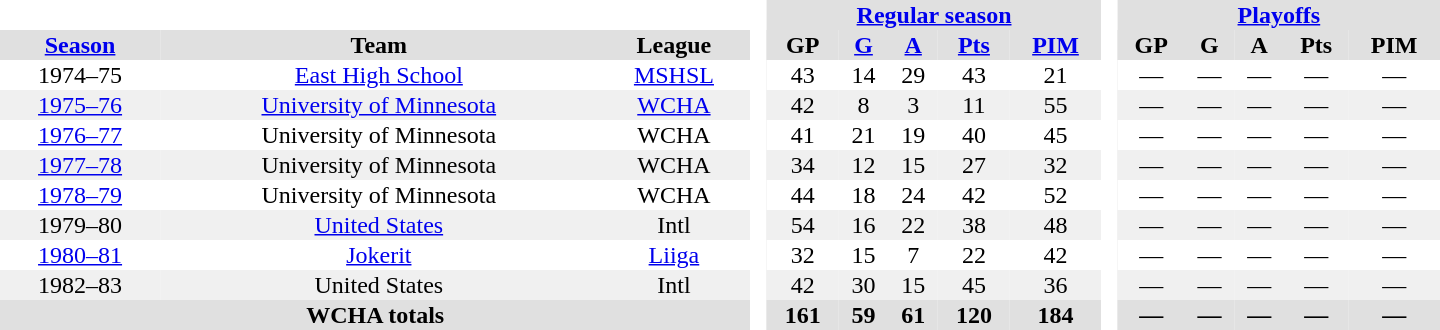<table border="0" cellpadding="1" cellspacing="0" style="text-align:center; width:60em">
<tr bgcolor="#e0e0e0">
<th colspan="3" bgcolor="#ffffff"> </th>
<th rowspan="99" bgcolor="#ffffff"> </th>
<th colspan="5"><a href='#'>Regular season</a></th>
<th rowspan="99" bgcolor="#ffffff"> </th>
<th colspan="5"><a href='#'>Playoffs</a></th>
</tr>
<tr bgcolor="#e0e0e0">
<th><a href='#'>Season</a></th>
<th>Team</th>
<th>League</th>
<th>GP</th>
<th><a href='#'>G</a></th>
<th><a href='#'>A</a></th>
<th><a href='#'>Pts</a></th>
<th><a href='#'>PIM</a></th>
<th>GP</th>
<th>G</th>
<th>A</th>
<th>Pts</th>
<th>PIM</th>
</tr>
<tr>
<td>1974–75</td>
<td><a href='#'>East High School</a></td>
<td><a href='#'>MSHSL</a></td>
<td>43</td>
<td>14</td>
<td>29</td>
<td>43</td>
<td>21</td>
<td>—</td>
<td>—</td>
<td>—</td>
<td>—</td>
<td>—</td>
</tr>
<tr bgcolor="#f0f0f0">
<td><a href='#'>1975–76</a></td>
<td><a href='#'>University of Minnesota</a></td>
<td><a href='#'>WCHA</a></td>
<td>42</td>
<td>8</td>
<td>3</td>
<td>11</td>
<td>55</td>
<td>—</td>
<td>—</td>
<td>—</td>
<td>—</td>
<td>—</td>
</tr>
<tr>
<td><a href='#'>1976–77</a></td>
<td>University of Minnesota</td>
<td>WCHA</td>
<td>41</td>
<td>21</td>
<td>19</td>
<td>40</td>
<td>45</td>
<td>—</td>
<td>—</td>
<td>—</td>
<td>—</td>
<td>—</td>
</tr>
<tr bgcolor="#f0f0f0">
<td><a href='#'>1977–78</a></td>
<td>University of Minnesota</td>
<td>WCHA</td>
<td>34</td>
<td>12</td>
<td>15</td>
<td>27</td>
<td>32</td>
<td>—</td>
<td>—</td>
<td>—</td>
<td>—</td>
<td>—</td>
</tr>
<tr>
<td><a href='#'>1978–79</a></td>
<td>University of Minnesota</td>
<td>WCHA</td>
<td>44</td>
<td>18</td>
<td>24</td>
<td>42</td>
<td>52</td>
<td>—</td>
<td>—</td>
<td>—</td>
<td>—</td>
<td>—</td>
</tr>
<tr bgcolor="#f0f0f0">
<td>1979–80</td>
<td><a href='#'>United States</a></td>
<td>Intl</td>
<td>54</td>
<td>16</td>
<td>22</td>
<td>38</td>
<td>48</td>
<td>—</td>
<td>—</td>
<td>—</td>
<td>—</td>
<td>—</td>
</tr>
<tr>
<td><a href='#'>1980–81</a></td>
<td><a href='#'>Jokerit</a></td>
<td><a href='#'>Liiga</a></td>
<td>32</td>
<td>15</td>
<td>7</td>
<td>22</td>
<td>42</td>
<td>—</td>
<td>—</td>
<td>—</td>
<td>—</td>
<td>—</td>
</tr>
<tr bgcolor="#f0f0f0">
<td>1982–83</td>
<td>United States</td>
<td>Intl</td>
<td>42</td>
<td>30</td>
<td>15</td>
<td>45</td>
<td>36</td>
<td>—</td>
<td>—</td>
<td>—</td>
<td>—</td>
<td>—</td>
</tr>
<tr bgcolor="#e0e0e0">
<th colspan="3">WCHA totals</th>
<th>161</th>
<th>59</th>
<th>61</th>
<th>120</th>
<th>184</th>
<th>—</th>
<th>—</th>
<th>—</th>
<th>—</th>
<th>—</th>
</tr>
</table>
